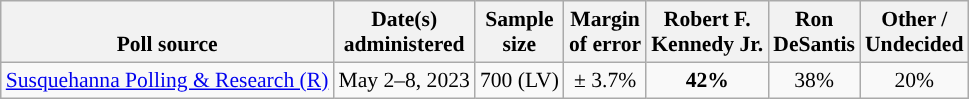<table class="wikitable sortable mw-datatable" style="font-size:90%;text-align:center;line-height:17px">
<tr valign=bottom>
<th>Poll source</th>
<th>Date(s)<br>administered</th>
<th>Sample<br>size</th>
<th>Margin<br>of error</th>
<th class="unsortable">Robert F.<br>Kennedy Jr.<br></th>
<th class="unsortable">Ron<br>DeSantis<br></th>
<th class="unsortable">Other /<br>Undecided</th>
</tr>
<tr>
<td style="text-align:left;"><a href='#'>Susquehanna Polling & Research (R)</a></td>
<td data-sort-value="2023-05-08">May 2–8, 2023</td>
<td>700 (LV)</td>
<td>± 3.7%</td>
<td style="color:black;background-color:"><strong>42%</strong></td>
<td>38%</td>
<td>20%</td>
</tr>
</table>
